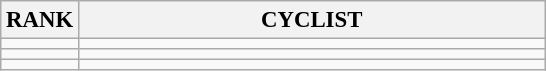<table class="wikitable" style="font-size:95%;">
<tr>
<th>RANK</th>
<th align="left" style="width: 20em">CYCLIST</th>
</tr>
<tr>
<td align="center"></td>
<td></td>
</tr>
<tr>
<td align="center"></td>
<td></td>
</tr>
<tr>
<td align="center"></td>
<td></td>
</tr>
</table>
